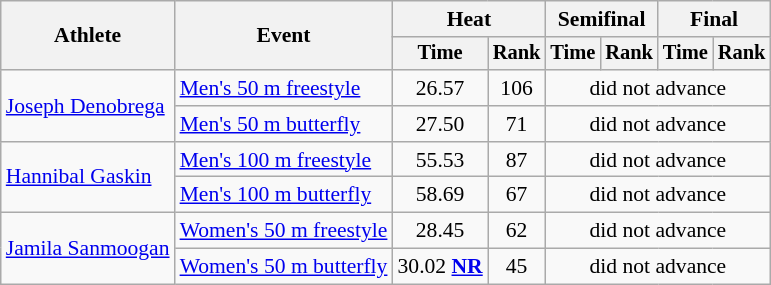<table class=wikitable style="font-size:90%">
<tr>
<th rowspan="2">Athlete</th>
<th rowspan="2">Event</th>
<th colspan="2">Heat</th>
<th colspan="2">Semifinal</th>
<th colspan="2">Final</th>
</tr>
<tr style="font-size:95%">
<th>Time</th>
<th>Rank</th>
<th>Time</th>
<th>Rank</th>
<th>Time</th>
<th>Rank</th>
</tr>
<tr align=center>
<td align=left rowspan=2><a href='#'>Joseph Denobrega</a></td>
<td align=left><a href='#'>Men's 50 m freestyle</a></td>
<td>26.57</td>
<td>106</td>
<td colspan=4>did not advance</td>
</tr>
<tr align=center>
<td align=left><a href='#'>Men's 50 m butterfly</a></td>
<td>27.50</td>
<td>71</td>
<td colspan=4>did not advance</td>
</tr>
<tr align=center>
<td align=left rowspan=2><a href='#'>Hannibal Gaskin</a></td>
<td align=left><a href='#'>Men's 100 m freestyle</a></td>
<td>55.53</td>
<td>87</td>
<td colspan=4>did not advance</td>
</tr>
<tr align=center>
<td align=left><a href='#'>Men's 100 m butterfly</a></td>
<td>58.69</td>
<td>67</td>
<td colspan=4>did not advance</td>
</tr>
<tr align=center>
<td align=left rowspan=2><a href='#'>Jamila Sanmoogan</a></td>
<td align=left><a href='#'>Women's 50 m freestyle</a></td>
<td>28.45</td>
<td>62</td>
<td colspan=4>did not advance</td>
</tr>
<tr align=center>
<td align=left><a href='#'>Women's 50 m butterfly</a></td>
<td>30.02 <strong><a href='#'>NR</a></strong></td>
<td>45</td>
<td colspan=4>did not advance</td>
</tr>
</table>
